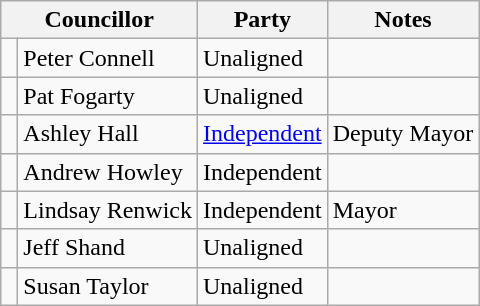<table class="wikitable">
<tr>
<th colspan="2">Councillor</th>
<th>Party</th>
<th>Notes</th>
</tr>
<tr>
<td> </td>
<td>Peter Connell</td>
<td>Unaligned</td>
<td></td>
</tr>
<tr>
<td> </td>
<td>Pat Fogarty</td>
<td>Unaligned</td>
<td></td>
</tr>
<tr>
<td> </td>
<td>Ashley Hall</td>
<td><a href='#'>Independent</a></td>
<td>Deputy Mayor</td>
</tr>
<tr>
<td> </td>
<td>Andrew Howley</td>
<td>Independent</td>
<td></td>
</tr>
<tr>
<td> </td>
<td>Lindsay Renwick</td>
<td>Independent</td>
<td>Mayor</td>
</tr>
<tr>
<td> </td>
<td>Jeff Shand</td>
<td>Unaligned</td>
<td></td>
</tr>
<tr>
<td> </td>
<td>Susan Taylor</td>
<td>Unaligned</td>
<td></td>
</tr>
</table>
